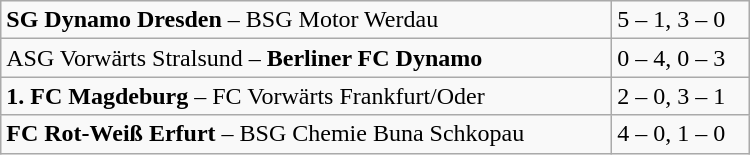<table class="wikitable" style="width:500px;">
<tr>
<td><strong>SG Dynamo Dresden</strong> – BSG Motor Werdau</td>
<td>5 – 1, 3 – 0</td>
</tr>
<tr>
<td>ASG Vorwärts Stralsund – <strong>Berliner FC Dynamo</strong></td>
<td>0 – 4, 0 – 3</td>
</tr>
<tr>
<td><strong>1. FC Magdeburg</strong> – FC Vorwärts Frankfurt/Oder</td>
<td>2 – 0, 3 – 1</td>
</tr>
<tr>
<td><strong>FC Rot-Weiß Erfurt</strong> – BSG Chemie Buna Schkopau</td>
<td>4 – 0, 1 – 0</td>
</tr>
</table>
